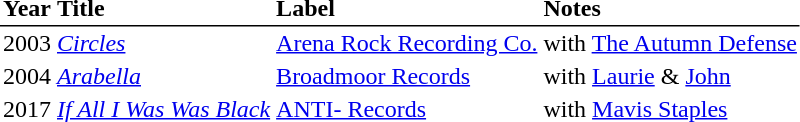<table border="0" cellpadding="2" style="border-collapse:collapse;">
<tr style="border-bottom:1px solid black;">
<th align="left">Year</th>
<th align="left">Title</th>
<th align="left">Label</th>
<th align="left">Notes</th>
</tr>
<tr>
<td>2003</td>
<td><em><a href='#'>Circles</a></em></td>
<td><a href='#'>Arena Rock Recording Co.</a></td>
<td>with <a href='#'>The Autumn Defense</a></td>
</tr>
<tr>
<td>2004</td>
<td><em><a href='#'>Arabella</a></em></td>
<td><a href='#'>Broadmoor Records</a></td>
<td>with <a href='#'>Laurie</a> & <a href='#'>John</a></td>
</tr>
<tr>
<td>2017</td>
<td><em><a href='#'>If All I Was Was Black</a></em></td>
<td><a href='#'>ANTI- Records</a></td>
<td>with <a href='#'>Mavis Staples</a></td>
</tr>
</table>
